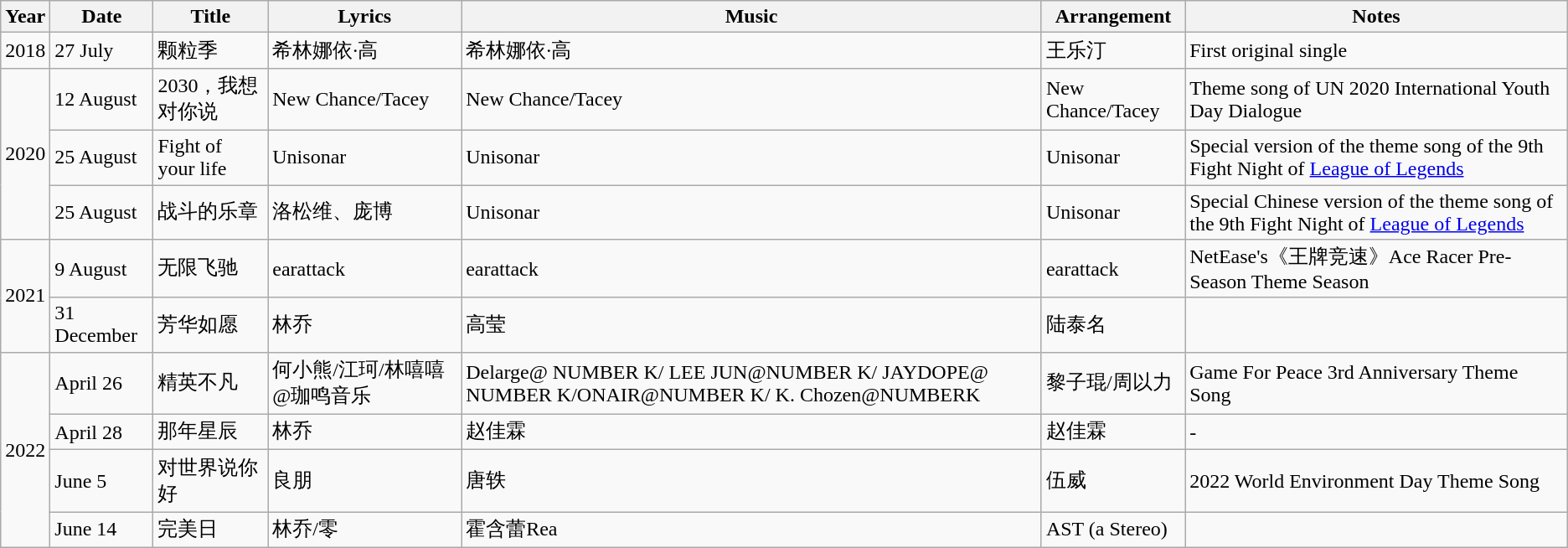<table class="wikitable">
<tr>
<th>Year</th>
<th>Date</th>
<th>Title</th>
<th>Lyrics</th>
<th>Music</th>
<th>Arrangement</th>
<th>Notes</th>
</tr>
<tr>
<td>2018</td>
<td>27 July</td>
<td>颗粒季</td>
<td>希林娜依·高</td>
<td>希林娜依·高</td>
<td>王乐汀</td>
<td>First original single</td>
</tr>
<tr>
<td rowspan="3">2020</td>
<td>12 August</td>
<td>2030，我想对你说</td>
<td>New Chance/Tacey</td>
<td>New Chance/Tacey</td>
<td>New Chance/Tacey</td>
<td>Theme song of UN 2020 International Youth Day Dialogue</td>
</tr>
<tr>
<td>25 August</td>
<td>Fight of your life</td>
<td>Unisonar</td>
<td>Unisonar</td>
<td>Unisonar</td>
<td>Special version of the theme song of the 9th Fight Night of <a href='#'>League of Legends</a></td>
</tr>
<tr>
<td>25 August</td>
<td>战斗的乐章</td>
<td>洛松维、庞博</td>
<td>Unisonar</td>
<td>Unisonar</td>
<td>Special Chinese version of the theme song of the 9th Fight Night of <a href='#'>League of Legends</a></td>
</tr>
<tr>
<td rowspan="2">2021</td>
<td>9 August</td>
<td>无限飞驰</td>
<td>earattack</td>
<td>earattack</td>
<td>earattack</td>
<td>NetEase's《王牌竞速》Ace Racer Pre-Season Theme Season </td>
</tr>
<tr>
<td>31 December</td>
<td>芳华如愿</td>
<td>林乔</td>
<td>高莹</td>
<td>陆泰名</td>
<td></td>
</tr>
<tr>
<td rowspan="4">2022</td>
<td>April 26</td>
<td>精英不凡</td>
<td>何小熊/江珂/林嘻嘻@珈鸣音乐</td>
<td>Delarge@ NUMBER K/ LEE JUN@NUMBER  K/ JAYDOPE@ NUMBER K/ONAIR@NUMBER  K/ K. Chozen@NUMBERK</td>
<td>黎子琨/周以力</td>
<td>Game For Peace 3rd Anniversary Theme Song</td>
</tr>
<tr>
<td>April 28</td>
<td>那年星辰</td>
<td>林乔</td>
<td>赵佳霖</td>
<td>赵佳霖</td>
<td>-</td>
</tr>
<tr>
<td>June 5</td>
<td>对世界说你好</td>
<td>良朋</td>
<td>唐轶</td>
<td>伍威</td>
<td>2022 World Environment Day Theme Song</td>
</tr>
<tr>
<td>June 14</td>
<td>完美日</td>
<td>林乔/零</td>
<td>霍含蕾Rea</td>
<td>AST (a Stereo)</td>
<td></td>
</tr>
</table>
